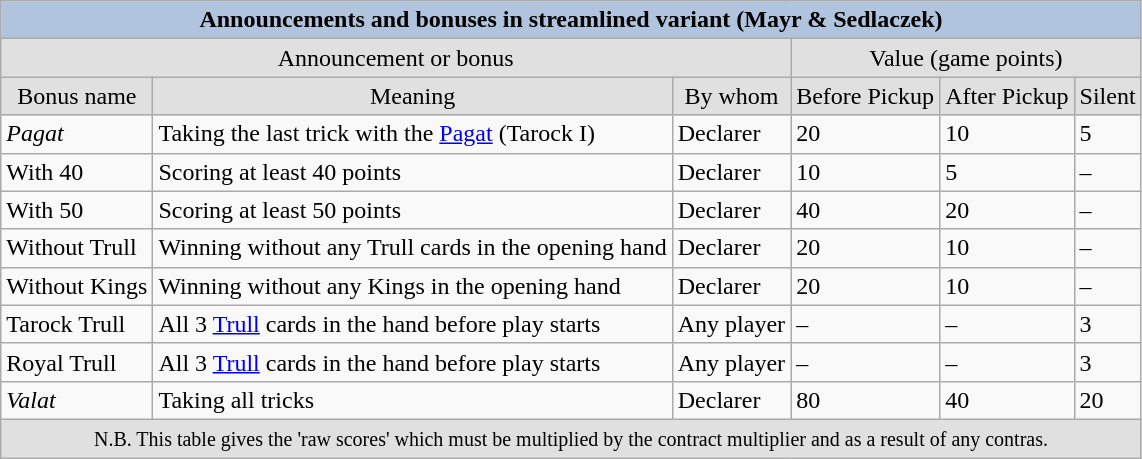<table class="wikitable">
<tr>
<td style="background:#B0C4DE" colspan="6" align="center"><strong>Announcements and bonuses in streamlined variant (Mayr & Sedlaczek)</strong></td>
</tr>
<tr>
<td style="background:#E0E0E0" align="center" colspan="3">Announcement or bonus</td>
<td style="background:#E0E0E0" align="center" colspan="3">Value (game points)</td>
</tr>
<tr>
<td style="background:#E0E0E0" align="center">Bonus name</td>
<td style="background:#E0E0E0" align="center">Meaning</td>
<td style="background:#E0E0E0" align="center">By whom</td>
<td style="background:#E0E0E0" align="center">Before Pickup</td>
<td style="background:#E0E0E0" align="center">After Pickup</td>
<td style="background:#E0E0E0" align="center">Silent</td>
</tr>
<tr>
<td><em>Pagat</em></td>
<td>Taking the last trick with the <a href='#'>Pagat</a> (Tarock I)</td>
<td>Declarer</td>
<td>20</td>
<td>10</td>
<td>5</td>
</tr>
<tr>
<td>With 40</td>
<td>Scoring at least 40 points</td>
<td>Declarer</td>
<td>10</td>
<td>5</td>
<td>–</td>
</tr>
<tr>
<td>With 50</td>
<td>Scoring at least 50 points</td>
<td>Declarer</td>
<td>40</td>
<td>20</td>
<td>–</td>
</tr>
<tr>
<td>Without Trull</td>
<td>Winning without any Trull cards in the opening hand</td>
<td>Declarer</td>
<td>20</td>
<td>10</td>
<td>–</td>
</tr>
<tr>
<td>Without Kings</td>
<td>Winning without any Kings in the opening hand</td>
<td>Declarer</td>
<td>20</td>
<td>10</td>
<td>–</td>
</tr>
<tr>
<td>Tarock Trull</td>
<td>All 3 <a href='#'>Trull</a> cards in the hand before play starts</td>
<td>Any player</td>
<td>–</td>
<td>–</td>
<td>3</td>
</tr>
<tr>
<td>Royal Trull</td>
<td>All 3 <a href='#'>Trull</a> cards in the hand before play starts</td>
<td>Any player</td>
<td>–</td>
<td>–</td>
<td>3</td>
</tr>
<tr>
<td><em>Valat</em></td>
<td>Taking all tricks</td>
<td>Declarer</td>
<td>80</td>
<td>40</td>
<td>20</td>
</tr>
<tr>
<td style="background:#E0E0E0" colspan="6" align="center"><small>N.B. This table gives the 'raw scores' which must be multiplied by the contract multiplier and as a result of any contras.</small></td>
</tr>
</table>
